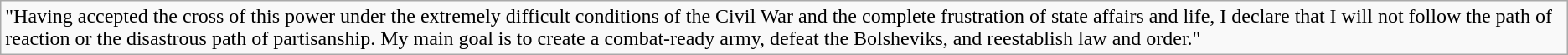<table class="wikitable">
<tr>
<td>"Having accepted the cross of this power under the extremely difficult conditions of the Civil War and the complete frustration of state affairs and life, I declare that I will not follow the path of reaction or the disastrous path of partisanship. My main goal is to create a combat-ready army, defeat the Bolsheviks, and reestablish law and order."</td>
</tr>
</table>
